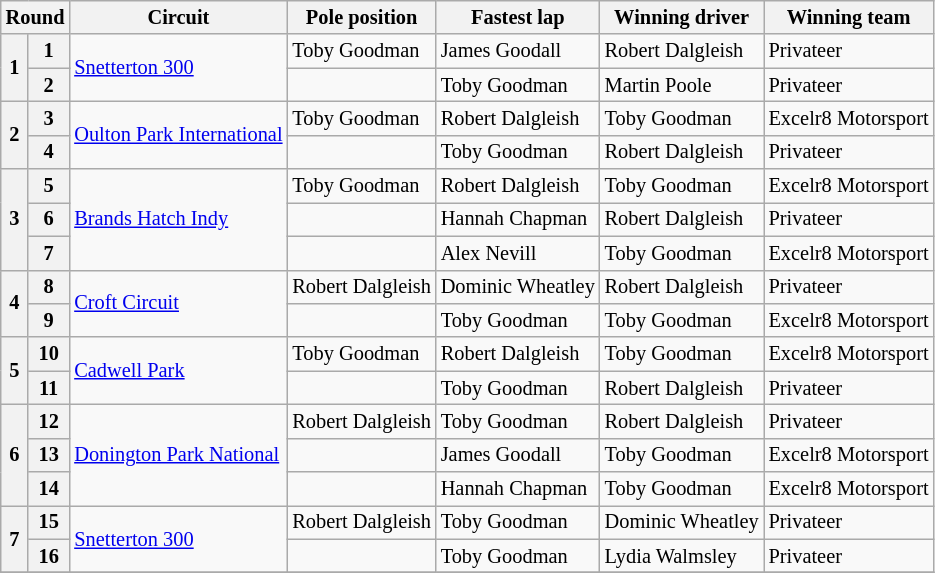<table class="wikitable" style="font-size: 85%;">
<tr>
<th colspan=2>Round</th>
<th>Circuit</th>
<th>Pole position</th>
<th>Fastest lap</th>
<th>Winning driver</th>
<th>Winning team</th>
</tr>
<tr>
<th rowspan=2>1</th>
<th>1</th>
<td rowspan=2><a href='#'>Snetterton 300</a></td>
<td> Toby Goodman</td>
<td> James Goodall</td>
<td> Robert Dalgleish</td>
<td>Privateer</td>
</tr>
<tr>
<th>2</th>
<td></td>
<td> Toby Goodman</td>
<td> Martin Poole</td>
<td>Privateer</td>
</tr>
<tr>
<th rowspan=2>2</th>
<th>3</th>
<td rowspan=2><a href='#'> Oulton Park International</a></td>
<td> Toby Goodman</td>
<td> Robert Dalgleish</td>
<td> Toby Goodman</td>
<td>Excelr8 Motorsport</td>
</tr>
<tr>
<th>4</th>
<td></td>
<td> Toby Goodman</td>
<td> Robert Dalgleish</td>
<td>Privateer</td>
</tr>
<tr>
<th rowspan=3>3</th>
<th>5</th>
<td rowspan=3><a href='#'> Brands Hatch Indy</a></td>
<td> Toby Goodman</td>
<td> Robert Dalgleish</td>
<td> Toby Goodman</td>
<td>Excelr8 Motorsport</td>
</tr>
<tr>
<th>6</th>
<td></td>
<td> Hannah Chapman</td>
<td> Robert Dalgleish</td>
<td>Privateer</td>
</tr>
<tr>
<th>7</th>
<td></td>
<td> Alex Nevill</td>
<td> Toby Goodman</td>
<td>Excelr8 Motorsport</td>
</tr>
<tr>
<th rowspan=2>4</th>
<th>8</th>
<td rowspan=2><a href='#'>Croft Circuit</a></td>
<td> Robert Dalgleish</td>
<td> Dominic Wheatley</td>
<td> Robert Dalgleish</td>
<td>Privateer</td>
</tr>
<tr>
<th>9</th>
<td></td>
<td> Toby Goodman</td>
<td> Toby Goodman</td>
<td>Excelr8 Motorsport</td>
</tr>
<tr>
<th rowspan=2>5</th>
<th>10</th>
<td rowspan=2><a href='#'>Cadwell Park</a></td>
<td> Toby Goodman</td>
<td> Robert Dalgleish</td>
<td> Toby Goodman</td>
<td>Excelr8 Motorsport</td>
</tr>
<tr>
<th>11</th>
<td></td>
<td> Toby Goodman</td>
<td> Robert Dalgleish</td>
<td>Privateer</td>
</tr>
<tr>
<th rowspan=3>6</th>
<th>12</th>
<td rowspan=3><a href='#'> Donington Park National</a></td>
<td> Robert Dalgleish</td>
<td> Toby Goodman</td>
<td> Robert Dalgleish</td>
<td>Privateer</td>
</tr>
<tr>
<th>13</th>
<td></td>
<td> James Goodall</td>
<td> Toby Goodman</td>
<td>Excelr8 Motorsport</td>
</tr>
<tr>
<th>14</th>
<td></td>
<td> Hannah Chapman</td>
<td> Toby Goodman</td>
<td>Excelr8 Motorsport</td>
</tr>
<tr>
<th rowspan=2>7</th>
<th>15</th>
<td rowspan=2><a href='#'>Snetterton 300</a></td>
<td> Robert Dalgleish</td>
<td> Toby Goodman</td>
<td> Dominic Wheatley</td>
<td>Privateer</td>
</tr>
<tr>
<th>16</th>
<td></td>
<td> Toby Goodman</td>
<td> Lydia Walmsley</td>
<td>Privateer</td>
</tr>
<tr>
</tr>
</table>
